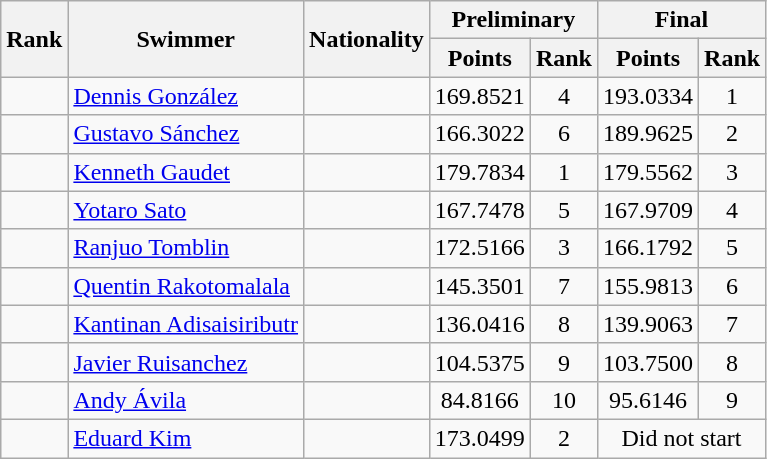<table class="wikitable sortable" style="text-align:center">
<tr>
<th rowspan=2>Rank</th>
<th rowspan=2>Swimmer</th>
<th rowspan=2>Nationality</th>
<th colspan=2>Preliminary</th>
<th colspan=2>Final</th>
</tr>
<tr>
<th>Points</th>
<th>Rank</th>
<th>Points</th>
<th>Rank</th>
</tr>
<tr>
<td></td>
<td align=left><a href='#'>Dennis González</a></td>
<td align=left></td>
<td>169.8521</td>
<td>4</td>
<td>193.0334</td>
<td>1</td>
</tr>
<tr>
<td></td>
<td align=left><a href='#'>Gustavo Sánchez</a></td>
<td align=left></td>
<td>166.3022</td>
<td>6</td>
<td>189.9625</td>
<td>2</td>
</tr>
<tr>
<td></td>
<td align=left><a href='#'>Kenneth Gaudet</a></td>
<td align=left></td>
<td>179.7834</td>
<td>1</td>
<td>179.5562</td>
<td>3</td>
</tr>
<tr>
<td></td>
<td align=left><a href='#'>Yotaro Sato</a></td>
<td align=left></td>
<td>167.7478</td>
<td>5</td>
<td>167.9709</td>
<td>4</td>
</tr>
<tr>
<td></td>
<td align=left><a href='#'>Ranjuo Tomblin</a></td>
<td align=left></td>
<td>172.5166</td>
<td>3</td>
<td>166.1792</td>
<td>5</td>
</tr>
<tr>
<td></td>
<td align=left><a href='#'>Quentin Rakotomalala</a></td>
<td align=left></td>
<td>145.3501</td>
<td>7</td>
<td>155.9813</td>
<td>6</td>
</tr>
<tr>
<td></td>
<td align=left><a href='#'>Kantinan Adisaisiributr</a></td>
<td align=left></td>
<td>136.0416</td>
<td>8</td>
<td>139.9063</td>
<td>7</td>
</tr>
<tr>
<td></td>
<td align=left><a href='#'>Javier Ruisanchez</a></td>
<td align=left></td>
<td>104.5375</td>
<td>9</td>
<td>103.7500</td>
<td>8</td>
</tr>
<tr>
<td></td>
<td align=left><a href='#'>Andy Ávila</a></td>
<td align=left></td>
<td>84.8166</td>
<td>10</td>
<td>95.6146</td>
<td>9</td>
</tr>
<tr>
<td></td>
<td align=left><a href='#'>Eduard Kim</a></td>
<td align=left></td>
<td>173.0499</td>
<td>2</td>
<td colspan=2>Did not start</td>
</tr>
</table>
